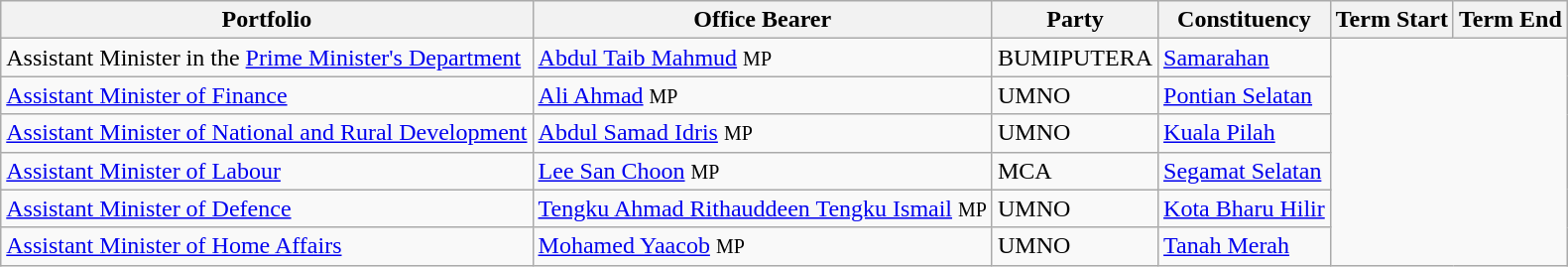<table class="sortable wikitable">
<tr>
<th>Portfolio</th>
<th>Office Bearer</th>
<th>Party</th>
<th>Constituency</th>
<th>Term Start</th>
<th>Term End</th>
</tr>
<tr>
<td>Assistant Minister in the <a href='#'>Prime Minister's Department</a></td>
<td><a href='#'>Abdul Taib Mahmud</a> <small>MP</small></td>
<td>BUMIPUTERA</td>
<td><a href='#'>Samarahan</a></td>
</tr>
<tr>
<td><a href='#'>Assistant Minister of Finance</a></td>
<td><a href='#'>Ali Ahmad</a> <small>MP</small></td>
<td>UMNO</td>
<td><a href='#'>Pontian Selatan</a></td>
</tr>
<tr>
<td><a href='#'>Assistant Minister of National and Rural Development</a></td>
<td><a href='#'>Abdul Samad Idris</a> <small>MP</small></td>
<td>UMNO</td>
<td><a href='#'>Kuala Pilah</a></td>
</tr>
<tr>
<td><a href='#'>Assistant Minister of Labour</a></td>
<td><a href='#'>Lee San Choon</a> <small>MP</small></td>
<td>MCA</td>
<td><a href='#'>Segamat Selatan</a></td>
</tr>
<tr>
<td><a href='#'>Assistant Minister of Defence</a></td>
<td><a href='#'>Tengku Ahmad Rithauddeen Tengku Ismail</a> <small>MP</small></td>
<td>UMNO</td>
<td><a href='#'>Kota Bharu Hilir</a></td>
</tr>
<tr>
<td><a href='#'>Assistant Minister of Home Affairs</a></td>
<td><a href='#'>Mohamed Yaacob</a> <small>MP</small></td>
<td>UMNO</td>
<td><a href='#'>Tanah Merah</a></td>
</tr>
</table>
